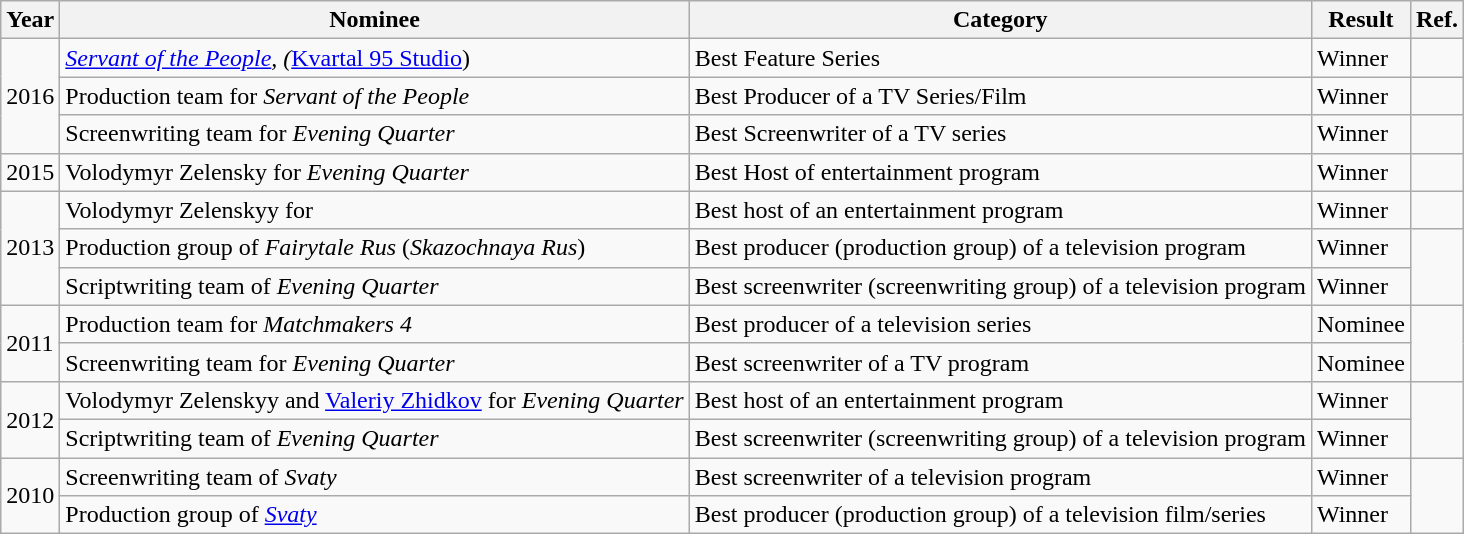<table class="wikitable">
<tr>
<th>Year</th>
<th>Nominee</th>
<th>Category</th>
<th>Result</th>
<th>Ref.</th>
</tr>
<tr>
<td rowspan="3">2016</td>
<td><em><a href='#'>Servant of the People</a>, (</em><a href='#'>Kvartal 95 Studio</a>)</td>
<td>Best Feature Series</td>
<td>Winner</td>
<td></td>
</tr>
<tr>
<td>Production team for <em>Servant of the People</em></td>
<td>Best Producer of a TV Series/Film</td>
<td>Winner</td>
<td></td>
</tr>
<tr>
<td>Screenwriting team for <em>Evening Quarter</em></td>
<td>Best Screenwriter of a TV series</td>
<td>Winner</td>
<td></td>
</tr>
<tr>
<td>2015</td>
<td>Volodymyr Zelensky for <em>Evening Quarter</em></td>
<td>Best Host of entertainment program</td>
<td>Winner</td>
<td></td>
</tr>
<tr>
<td rowspan="3">2013</td>
<td>Volodymyr Zelenskyy for <em></em></td>
<td>Best host of an entertainment program</td>
<td>Winner</td>
<td></td>
</tr>
<tr>
<td>Production group of <em>Fairytale Rus</em> (<em>Skazochnaya Rus</em>)</td>
<td>Best producer (production group) of a television program</td>
<td>Winner</td>
<td rowspan="2"></td>
</tr>
<tr>
<td>Scriptwriting team of <em>Evening</em> <em>Quarter</em></td>
<td>Best screenwriter (screenwriting group) of a television program</td>
<td>Winner</td>
</tr>
<tr>
<td rowspan="2">2011</td>
<td>Production team for <em>Matchmakers 4</em></td>
<td>Best producer of a television series</td>
<td>Nominee</td>
<td rowspan="2"></td>
</tr>
<tr>
<td>Screenwriting team for <em>Evening Quarter</em></td>
<td>Best screenwriter of a TV program</td>
<td>Nominee</td>
</tr>
<tr>
<td rowspan="2">2012</td>
<td>Volodymyr Zelenskyy and <a href='#'>Valeriy Zhidkov</a> for <em>Evening</em> <em>Quarter</em></td>
<td>Best host of an entertainment program</td>
<td>Winner</td>
<td rowspan="2"></td>
</tr>
<tr>
<td>Scriptwriting team of <em>Evening</em> <em>Quarter</em></td>
<td>Best screenwriter (screenwriting group) of a television program</td>
<td>Winner</td>
</tr>
<tr>
<td rowspan="2">2010</td>
<td>Screenwriting team of <em>Svaty</em></td>
<td>Best screenwriter of a television program</td>
<td>Winner</td>
<td rowspan="2"></td>
</tr>
<tr>
<td>Production group of <em><a href='#'>Svaty</a></em></td>
<td>Best producer (production group) of a television film/series</td>
<td>Winner</td>
</tr>
</table>
